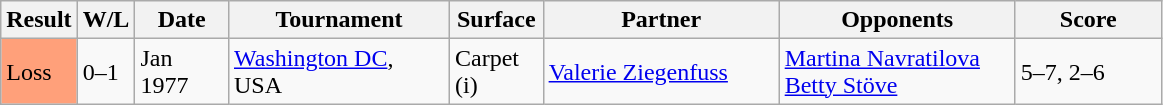<table class="sortable wikitable">
<tr>
<th style="width:40px">Result</th>
<th style="width:30px" class="unsortable">W/L</th>
<th style="width:55px">Date</th>
<th style="width:140px">Tournament</th>
<th style="width:55px">Surface</th>
<th style="width:150px">Partner</th>
<th style="width:150px">Opponents</th>
<th style="width:90px" class="unsortable">Score</th>
</tr>
<tr>
<td style="background:#ffa07a;">Loss</td>
<td>0–1</td>
<td>Jan 1977</td>
<td><a href='#'>Washington DC</a>, USA</td>
<td>Carpet (i)</td>
<td> <a href='#'>Valerie Ziegenfuss</a></td>
<td> <a href='#'>Martina Navratilova</a> <br>  <a href='#'>Betty Stöve</a></td>
<td>5–7, 2–6</td>
</tr>
</table>
